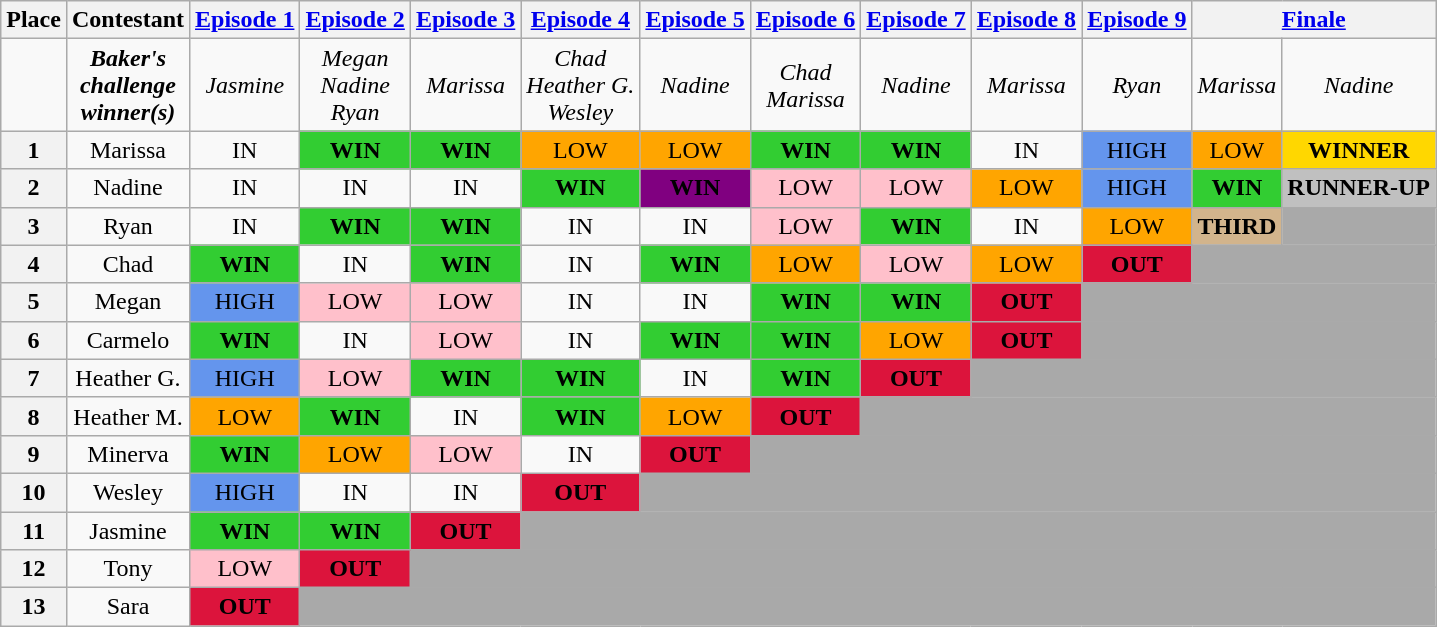<table class="wikitable plainrowheaders" style="text-align:center">
<tr>
<th>Place</th>
<th>Contestant</th>
<th><a href='#'>Episode 1</a></th>
<th><a href='#'>Episode 2</a></th>
<th><a href='#'>Episode 3</a></th>
<th><a href='#'>Episode 4</a></th>
<th><a href='#'>Episode 5</a></th>
<th><a href='#'>Episode 6</a></th>
<th><a href='#'>Episode 7</a></th>
<th><a href='#'>Episode 8</a></th>
<th><a href='#'>Episode 9</a></th>
<th colspan="2"><a href='#'>Finale</a><br></th>
</tr>
<tr>
<td></td>
<td><strong><em>Baker's<br>challenge<br>winner(s)</em></strong></td>
<td><em>Jasmine</em></td>
<td><em>Megan</em><br><em>Nadine</em><br><em>Ryan</em></td>
<td><em>Marissa</em></td>
<td><em>Chad</em><br><em>Heather G.</em><br><em>Wesley</em></td>
<td><em>Nadine</em></td>
<td><em>Chad</em><br><em>Marissa</em></td>
<td><em>Nadine</em></td>
<td><em>Marissa</em></td>
<td><em>Ryan</em></td>
<td><em>Marissa</em></td>
<td><em>Nadine</em></td>
</tr>
<tr>
<th>1</th>
<td>Marissa</td>
<td>IN</td>
<td bgcolor="limegreen"><strong>WIN</strong></td>
<td bgcolor="limegreen"><strong>WIN</strong></td>
<td bgcolor="orange">LOW</td>
<td bgcolor="orange">LOW</td>
<td bgcolor="limegreen"><strong>WIN</strong></td>
<td bgcolor="limegreen"><strong>WIN</strong></td>
<td>IN</td>
<td bgcolor="cornflowerblue">HIGH</td>
<td bgcolor="orange">LOW</td>
<td bgcolor="gold"><strong>WINNER</strong></td>
</tr>
<tr>
<th>2</th>
<td>Nadine</td>
<td>IN</td>
<td>IN</td>
<td>IN</td>
<td bgcolor="limegreen"><strong>WIN</strong></td>
<td bgcolor="purple"><span><strong>WIN</strong></span></td>
<td bgcolor="pink">LOW</td>
<td bgcolor="pink">LOW</td>
<td bgcolor="orange">LOW</td>
<td bgcolor="cornflowerblue">HIGH</td>
<td bgcolor="limegreen"><strong>WIN</strong></td>
<td bgcolor="silver"><strong>RUNNER-UP</strong></td>
</tr>
<tr>
<th>3</th>
<td>Ryan</td>
<td>IN</td>
<td bgcolor="limegreen"><strong>WIN</strong></td>
<td bgcolor="limegreen"><strong>WIN</strong></td>
<td>IN</td>
<td>IN</td>
<td bgcolor="pink">LOW</td>
<td bgcolor="limegreen"><strong>WIN</strong></td>
<td>IN</td>
<td bgcolor="orange">LOW</td>
<td bgcolor="TAN"><strong>THIRD</strong></td>
<td style="background:darkgrey;"></td>
</tr>
<tr>
<th>4</th>
<td>Chad</td>
<td bgcolor="limegreen"><strong>WIN</strong></td>
<td>IN</td>
<td bgcolor="limegreen"><strong>WIN</strong></td>
<td>IN</td>
<td bgcolor="limegreen"><strong>WIN</strong></td>
<td bgcolor="orange">LOW</td>
<td bgcolor="pink">LOW</td>
<td bgcolor="orange">LOW</td>
<td bgcolor="crimson"><strong>OUT</strong></td>
<td colspan="2" style="background:darkgrey;"></td>
</tr>
<tr>
<th>5</th>
<td>Megan</td>
<td bgcolor="cornflowerblue">HIGH</td>
<td bgcolor="pink">LOW</td>
<td bgcolor="pink">LOW</td>
<td>IN</td>
<td>IN</td>
<td bgcolor="limegreen"><strong>WIN</strong></td>
<td bgcolor="limegreen"><strong>WIN</strong></td>
<td bgcolor="crimson"><strong>OUT</strong></td>
<td colspan="3" style="background:darkgrey;"></td>
</tr>
<tr>
<th>6</th>
<td>Carmelo</td>
<td bgcolor="limegreen"><strong>WIN</strong></td>
<td>IN</td>
<td bgcolor="pink">LOW</td>
<td>IN</td>
<td bgcolor="limegreen"><strong>WIN</strong></td>
<td bgcolor="limegreen"><strong>WIN</strong></td>
<td bgcolor="orange">LOW</td>
<td bgcolor="crimson"><strong>OUT</strong></td>
<td colspan="3" style="background:darkgrey;"></td>
</tr>
<tr>
<th>7</th>
<td>Heather G.</td>
<td bgcolor="cornflowerblue">HIGH</td>
<td bgcolor="pink">LOW</td>
<td bgcolor="limegreen"><strong>WIN</strong></td>
<td bgcolor="limegreen"><strong>WIN</strong></td>
<td>IN</td>
<td bgcolor="limegreen"><strong>WIN</strong></td>
<td bgcolor="crimson"><strong>OUT</strong></td>
<td colspan="4" style="background:darkgrey;"></td>
</tr>
<tr>
<th>8</th>
<td>Heather M.</td>
<td bgcolor="orange">LOW</td>
<td bgcolor="limegreen"><strong>WIN</strong></td>
<td>IN</td>
<td bgcolor="limegreen"><strong>WIN</strong></td>
<td bgcolor="orange">LOW</td>
<td bgcolor="crimson"><strong>OUT</strong></td>
<td colspan="5" style="background:darkgrey;"></td>
</tr>
<tr>
<th>9</th>
<td>Minerva</td>
<td bgcolor="limegreen"><strong>WIN</strong></td>
<td bgcolor="orange">LOW</td>
<td bgcolor="pink">LOW</td>
<td>IN</td>
<td bgcolor="crimson"><strong>OUT</strong></td>
<td colspan="6" style="background:darkgrey;"></td>
</tr>
<tr>
<th>10</th>
<td>Wesley</td>
<td bgcolor="cornflowerblue">HIGH</td>
<td>IN</td>
<td>IN</td>
<td bgcolor="crimson"><strong>OUT</strong></td>
<td colspan="7" style="background:darkgrey;"></td>
</tr>
<tr>
<th>11</th>
<td>Jasmine</td>
<td bgcolor="limegreen"><strong>WIN</strong></td>
<td bgcolor="limegreen"><strong>WIN</strong></td>
<td bgcolor="crimson"><strong>OUT</strong></td>
<td colspan="8" style="background:darkgrey;"></td>
</tr>
<tr>
<th>12</th>
<td>Tony</td>
<td bgcolor="pink">LOW</td>
<td bgcolor="crimson"><strong>OUT</strong></td>
<td colspan="9" style="background:darkgrey;"></td>
</tr>
<tr>
<th>13</th>
<td>Sara</td>
<td bgcolor="crimson"><strong>OUT</strong></td>
<td colspan="10" style="background:darkgrey;"></td>
</tr>
</table>
